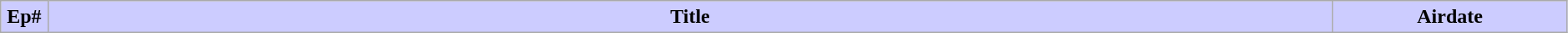<table class="wikitable" width=99%>
<tr>
<th style="background: #CCF" width="3%">Ep#</th>
<th style="background: #CCF">Title</th>
<th style="background: #CCF" width="15%">Airdate<br>

</th>
</tr>
</table>
